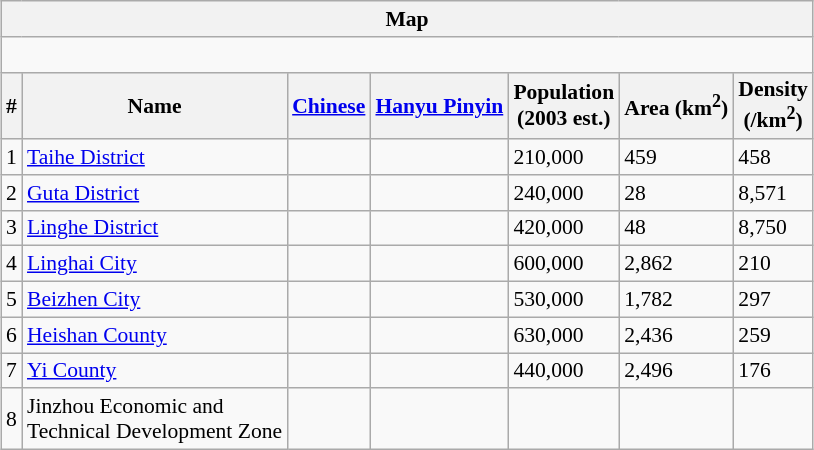<table class="wikitable"  style="font-size:90%; margin:auto;">
<tr>
<th colspan=7 style="text-align:center;">Map</th>
</tr>
<tr>
<td colspan=7 style="text-align:center;"><div><br> 










</div></td>
</tr>
<tr>
<th>#</th>
<th>Name</th>
<th><a href='#'>Chinese</a></th>
<th><a href='#'>Hanyu Pinyin</a></th>
<th>Population<br>(2003 est.)</th>
<th>Area (km<sup>2</sup>)</th>
<th>Density<br>(/km<sup>2</sup>)</th>
</tr>
<tr>
<td>1</td>
<td><a href='#'>Taihe District</a></td>
<td></td>
<td></td>
<td>210,000</td>
<td>459</td>
<td>458</td>
</tr>
<tr>
<td>2</td>
<td><a href='#'>Guta District</a></td>
<td></td>
<td></td>
<td>240,000</td>
<td>28</td>
<td>8,571</td>
</tr>
<tr>
<td>3</td>
<td><a href='#'>Linghe District</a></td>
<td></td>
<td></td>
<td>420,000</td>
<td>48</td>
<td>8,750</td>
</tr>
<tr>
<td>4</td>
<td><a href='#'>Linghai City</a></td>
<td></td>
<td></td>
<td>600,000</td>
<td>2,862</td>
<td>210</td>
</tr>
<tr>
<td>5</td>
<td><a href='#'>Beizhen City</a></td>
<td></td>
<td></td>
<td>530,000</td>
<td>1,782</td>
<td>297</td>
</tr>
<tr>
<td>6</td>
<td><a href='#'>Heishan County</a></td>
<td></td>
<td></td>
<td>630,000</td>
<td>2,436</td>
<td>259</td>
</tr>
<tr>
<td>7</td>
<td><a href='#'>Yi County</a></td>
<td></td>
<td></td>
<td>440,000</td>
<td>2,496</td>
<td>176</td>
</tr>
<tr>
<td>8</td>
<td>Jinzhou Economic and<br>Technical Development Zone</td>
<td><br></td>
<td></td>
<td></td>
<td></td>
<td></td>
</tr>
</table>
